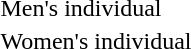<table>
<tr>
<td>Men's individual<br></td>
<td></td>
<td></td>
<td></td>
</tr>
<tr>
<td>Women's individual<br></td>
<td></td>
<td></td>
<td></td>
</tr>
</table>
